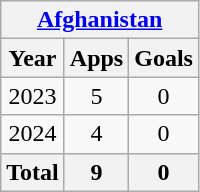<table class=wikitable style=text-align:center>
<tr>
<th colspan=4><a href='#'>Afghanistan</a></th>
</tr>
<tr>
<th>Year</th>
<th>Apps</th>
<th>Goals</th>
</tr>
<tr>
<td>2023</td>
<td>5</td>
<td>0</td>
</tr>
<tr>
<td>2024</td>
<td>4</td>
<td>0</td>
</tr>
<tr>
<th colspan=1>Total</th>
<th>9</th>
<th>0</th>
</tr>
</table>
